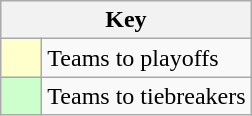<table class="wikitable" style="text-align: center;">
<tr>
<th colspan=2>Key</th>
</tr>
<tr>
<td style="background:#ffffcc; width:20px;"></td>
<td align=left>Teams to playoffs</td>
</tr>
<tr>
<td style="background:#ccffcc; width:20px;"></td>
<td align=left>Teams to tiebreakers</td>
</tr>
</table>
